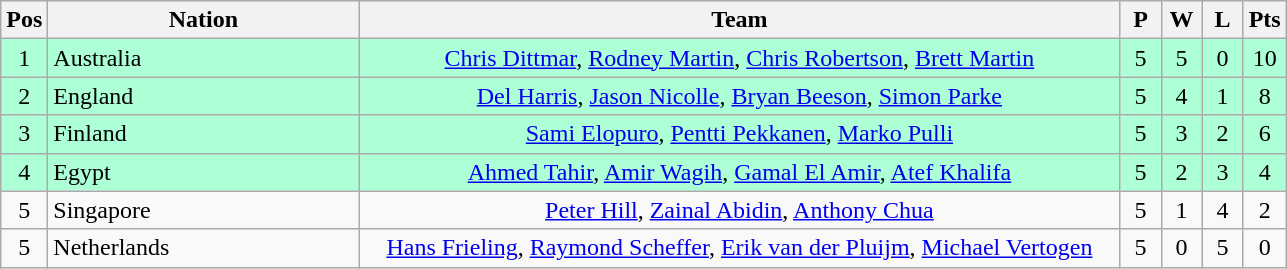<table class="wikitable" style="font-size: 100%">
<tr>
<th width=20>Pos</th>
<th width=200>Nation</th>
<th width=500>Team</th>
<th width=20>P</th>
<th width=20>W</th>
<th width=20>L</th>
<th width=20>Pts</th>
</tr>
<tr align=center style="background: #ADFFD6;">
<td>1</td>
<td align="left"> Australia</td>
<td><a href='#'>Chris Dittmar</a>, <a href='#'>Rodney Martin</a>, <a href='#'>Chris Robertson</a>, <a href='#'>Brett Martin</a></td>
<td>5</td>
<td>5</td>
<td>0</td>
<td>10</td>
</tr>
<tr align=center style="background: #ADFFD6;">
<td>2</td>
<td align="left"> England</td>
<td><a href='#'>Del Harris</a>, <a href='#'>Jason Nicolle</a>, <a href='#'>Bryan Beeson</a>, <a href='#'>Simon Parke</a></td>
<td>5</td>
<td>4</td>
<td>1</td>
<td>8</td>
</tr>
<tr align=center style="background: #ADFFD6;">
<td>3</td>
<td align="left"> Finland</td>
<td><a href='#'>Sami Elopuro</a>, <a href='#'>Pentti Pekkanen</a>, <a href='#'>Marko Pulli</a></td>
<td>5</td>
<td>3</td>
<td>2</td>
<td>6</td>
</tr>
<tr align=center style="background: #ADFFD6;">
<td>4</td>
<td align="left"> Egypt</td>
<td><a href='#'>Ahmed Tahir</a>, <a href='#'>Amir Wagih</a>, <a href='#'>Gamal El Amir</a>, <a href='#'>Atef Khalifa</a></td>
<td>5</td>
<td>2</td>
<td>3</td>
<td>4</td>
</tr>
<tr align=center>
<td>5</td>
<td align="left"> Singapore</td>
<td><a href='#'>Peter Hill</a>, <a href='#'>Zainal Abidin</a>, <a href='#'>Anthony Chua</a></td>
<td>5</td>
<td>1</td>
<td>4</td>
<td>2</td>
</tr>
<tr align=center>
<td>5</td>
<td align="left"> Netherlands</td>
<td><a href='#'>Hans Frieling</a>, <a href='#'>Raymond Scheffer</a>, <a href='#'>Erik van der Pluijm</a>, <a href='#'>Michael Vertogen</a></td>
<td>5</td>
<td>0</td>
<td>5</td>
<td>0</td>
</tr>
</table>
